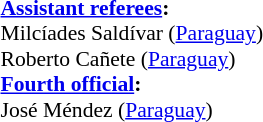<table width=50% style="font-size: 90%">
<tr>
<td><br><strong><a href='#'>Assistant referees</a>:</strong>
<br>Milcíades Saldívar (<a href='#'>Paraguay</a>)
<br>Roberto Cañete (<a href='#'>Paraguay</a>)
<br><strong><a href='#'>Fourth official</a>:</strong>
<br>José Méndez (<a href='#'>Paraguay</a>)</td>
</tr>
</table>
